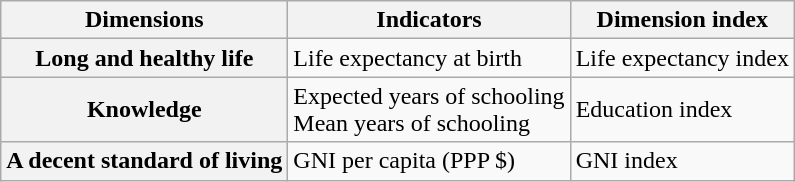<table class="wikitable">
<tr>
<th scope=col>Dimensions</th>
<th scope=col>Indicators</th>
<th scope=col>Dimension index</th>
</tr>
<tr>
<th scope=row>Long and healthy life</th>
<td>Life expectancy at birth</td>
<td>Life expectancy index</td>
</tr>
<tr>
<th scope=row>Knowledge</th>
<td>Expected years of schooling<br>Mean years of schooling</td>
<td>Education index</td>
</tr>
<tr>
<th scope=row>A decent standard of living</th>
<td>GNI per capita (PPP $)</td>
<td>GNI index</td>
</tr>
</table>
